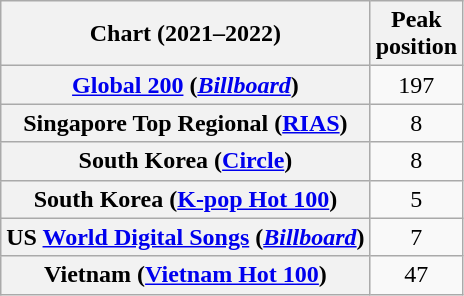<table class="wikitable sortable plainrowheaders" style="text-align:center">
<tr>
<th scope="col">Chart (2021–2022)</th>
<th scope="col">Peak<br>position</th>
</tr>
<tr>
<th scope="row"><a href='#'>Global 200</a> (<em><a href='#'>Billboard</a></em>)</th>
<td>197</td>
</tr>
<tr>
<th scope="row">Singapore Top Regional (<a href='#'>RIAS</a>)</th>
<td>8</td>
</tr>
<tr>
<th scope="row">South Korea (<a href='#'>Circle</a>)</th>
<td>8</td>
</tr>
<tr>
<th scope="row">South Korea (<a href='#'>K-pop Hot 100</a>)</th>
<td>5</td>
</tr>
<tr>
<th scope="row">US <a href='#'>World Digital Songs</a> (<em><a href='#'>Billboard</a></em>)</th>
<td>7</td>
</tr>
<tr>
<th scope="row">Vietnam (<a href='#'>Vietnam Hot 100</a>)</th>
<td>47</td>
</tr>
</table>
